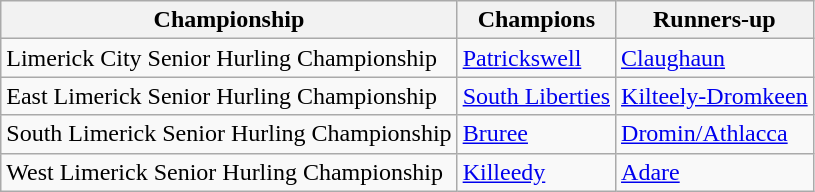<table class=wikitable>
<tr>
<th>Championship</th>
<th>Champions</th>
<th>Runners-up</th>
</tr>
<tr>
<td>Limerick City Senior Hurling Championship</td>
<td><a href='#'>Patrickswell</a></td>
<td><a href='#'>Claughaun</a></td>
</tr>
<tr>
<td>East Limerick Senior Hurling Championship</td>
<td><a href='#'>South Liberties</a></td>
<td><a href='#'>Kilteely-Dromkeen</a></td>
</tr>
<tr>
<td>South Limerick Senior Hurling Championship</td>
<td><a href='#'>Bruree</a></td>
<td><a href='#'>Dromin/Athlacca</a></td>
</tr>
<tr>
<td>West Limerick Senior Hurling Championship</td>
<td><a href='#'>Killeedy</a></td>
<td><a href='#'>Adare</a></td>
</tr>
</table>
